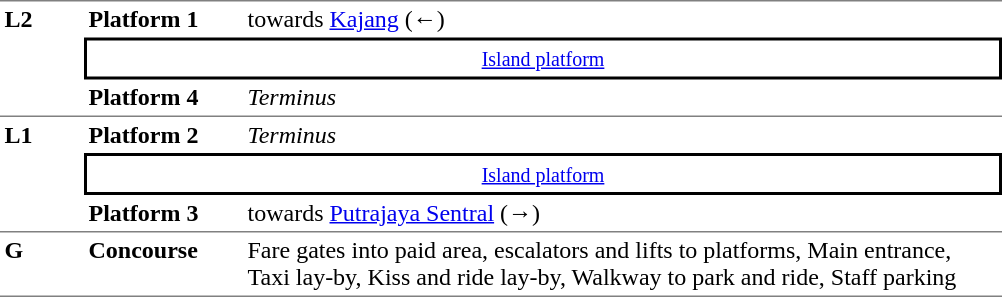<table table border=0 cellspacing=0 cellpadding=3>
<tr>
<td style="width:50px; border-top:solid 1px gray; vertical-align:top;" rowspan="3"><strong>L2</strong></td>
<td style="width:100px; border-top:solid 1px gray;"><strong>Platform 1</strong></td>
<td style="width:500px; border-top:solid 1px gray;">  towards  <a href='#'>Kajang</a> (←)</td>
</tr>
<tr>
<td style="border-top:solid 2px black;border-right:solid 2px black;border-left:solid 2px black;border-bottom:solid 2px black;text-align:center;" colspan=2><small><a href='#'>Island platform</a></small></td>
</tr>
<tr>
<td><strong>Platform 4</strong></td>
<td> <strong></strong> <em>Terminus</em></td>
</tr>
<tr style="vertical-align:top;">
<td style="width:50px; border-top:solid 1px gray; " rowspan="3"><strong>L1</strong></td>
<td style="width:100px; border-top:solid 1px gray;"><strong>Platform 2</strong></td>
<td style="width:500px; border-top:solid 1px gray;"> <strong></strong> <em>Terminus</em></td>
</tr>
<tr>
<td style="border-top:solid 2px black;border-right:solid 2px black;border-left:solid 2px black;border-bottom:solid 2px black;text-align:center;" colspan=2><small><a href='#'>Island platform</a></small></td>
</tr>
<tr>
<td><strong>Platform 3</strong></td>
<td>  towards  <a href='#'>Putrajaya Sentral</a> (→)</td>
</tr>
<tr style="vertical-align:top;">
<td style="width:50px; border-top:solid 1px gray; border-bottom:solid 1px gray; "><strong>G</strong></td>
<td style="width:100px; border-top:solid 1px gray; border-bottom:solid 1px gray; "><strong>Concourse</strong></td>
<td style="width:500px; border-top:solid 1px gray; border-bottom:solid 1px gray; ">Fare gates into paid area, escalators and lifts to platforms, Main entrance, Taxi lay-by, Kiss and ride lay-by, Walkway to park and ride, Staff parking</td>
</tr>
</table>
